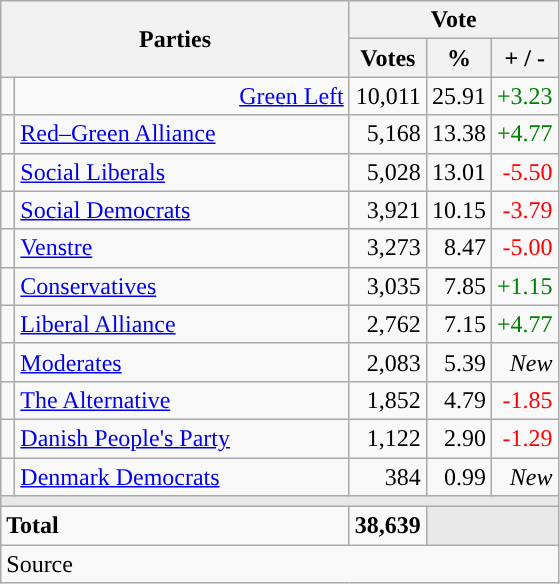<table class="wikitable" style="text-align:right;">
<tr>
<th style="text-align:centre;" rowspan="2" colspan="2" width="225">Parties</th>
<th colspan="3">Vote</th>
</tr>
<tr>
<th width="15">Votes</th>
<th width="15">%</th>
<th width="15">+ / -</th>
</tr>
<tr>
<td width=2 bgcolor=></td>
<td><a href='#'>Green Left</a></td>
<td>10,011</td>
<td>25.91</td>
<td style=color:green;>+3.23</td>
</tr>
<tr>
<td width=2 bgcolor=></td>
<td align=left><a href='#'>Red–Green Alliance</a></td>
<td>5,168</td>
<td>13.38</td>
<td style=color:green;>+4.77</td>
</tr>
<tr>
<td width=2 bgcolor=></td>
<td align=left><a href='#'>Social Liberals</a></td>
<td>5,028</td>
<td>13.01</td>
<td style=color:red;>-5.50</td>
</tr>
<tr>
<td width=2 bgcolor=></td>
<td align=left><a href='#'>Social Democrats</a></td>
<td>3,921</td>
<td>10.15</td>
<td style=color:red;>-3.79</td>
</tr>
<tr>
<td width=2 bgcolor=></td>
<td align=left><a href='#'>Venstre</a></td>
<td>3,273</td>
<td>8.47</td>
<td style=color:red;>-5.00</td>
</tr>
<tr>
<td width=2 bgcolor=></td>
<td align=left><a href='#'>Conservatives</a></td>
<td>3,035</td>
<td>7.85</td>
<td style=color:green;>+1.15</td>
</tr>
<tr>
<td width=2 bgcolor=></td>
<td align=left><a href='#'>Liberal Alliance</a></td>
<td>2,762</td>
<td>7.15</td>
<td style=color:green;>+4.77</td>
</tr>
<tr>
<td width=2 bgcolor=></td>
<td align=left><a href='#'>Moderates</a></td>
<td>2,083</td>
<td>5.39</td>
<td><em>New</em></td>
</tr>
<tr>
<td width=2 bgcolor=></td>
<td align=left><a href='#'>The Alternative</a></td>
<td>1,852</td>
<td>4.79</td>
<td style=color:red;>-1.85</td>
</tr>
<tr>
<td width=2 bgcolor=></td>
<td align=left><a href='#'>Danish People's Party</a></td>
<td>1,122</td>
<td>2.90</td>
<td style=color:red;>-1.29</td>
</tr>
<tr>
<td width=2 bgcolor=></td>
<td align=left><a href='#'>Denmark Democrats</a></td>
<td>384</td>
<td>0.99</td>
<td><em>New</em></td>
</tr>
<tr>
<td colspan="7" bgcolor="#E9E9E9"></td>
</tr>
<tr>
<td align="left" colspan="2"><strong>Total</strong></td>
<td><strong>38,639</strong></td>
<td bgcolor=#E9E9E9 colspan=2></td>
</tr>
<tr>
<td align="left" colspan="6">Source</td>
</tr>
</table>
